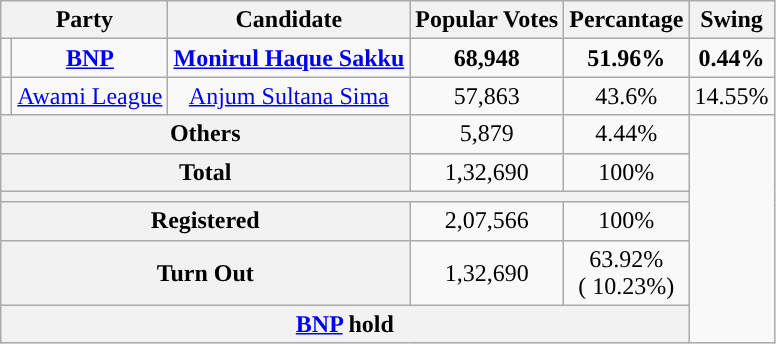<table class="wikitable" style="text-align:center">
<tr>
<th colspan="2">Party</th>
<th>Candidate</th>
<th>Popular Votes</th>
<th>Percantage</th>
<th>Swing</th>
</tr>
<tr>
<td style="background:"></td>
<td><strong><a href='#'>BNP</a></strong></td>
<td><strong><a href='#'>Monirul Haque Sakku</a></strong></td>
<td><strong>68,948</strong></td>
<td><strong>51.96%</strong></td>
<td><strong>0.44%</strong></td>
</tr>
<tr>
<td style="background:"></td>
<td><a href='#'>Awami League</a></td>
<td><a href='#'>Anjum Sultana Sima</a></td>
<td>57,863</td>
<td>43.6%</td>
<td>14.55%</td>
</tr>
<tr>
<th colspan="3">Others</th>
<td>5,879</td>
<td>4.44%</td>
</tr>
<tr>
<th colspan="3">Total</th>
<td>1,32,690</td>
<td>100%</td>
</tr>
<tr>
<th colspan="5"></th>
</tr>
<tr>
<th colspan="3">Registered</th>
<td>2,07,566</td>
<td>100%</td>
</tr>
<tr>
<th colspan="3">Turn Out</th>
<td>1,32,690</td>
<td>63.92%<br>( 10.23%)</td>
</tr>
<tr>
<th colspan="5"><strong><a href='#'>BNP</a> hold</strong></th>
</tr>
</table>
